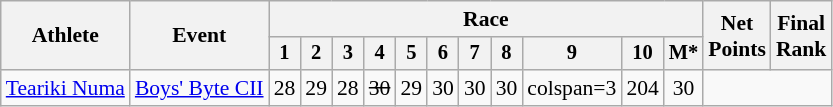<table class="wikitable" style="font-size:90%">
<tr>
<th rowspan="2">Athlete</th>
<th rowspan="2">Event</th>
<th colspan=11>Race</th>
<th rowspan=2>Net<br>Points</th>
<th rowspan=2>Final <br>Rank</th>
</tr>
<tr style="font-size:95%">
<th>1</th>
<th>2</th>
<th>3</th>
<th>4</th>
<th>5</th>
<th>6</th>
<th>7</th>
<th>8</th>
<th>9</th>
<th>10</th>
<th>M*</th>
</tr>
<tr align=center>
<td align=left><a href='#'>Teariki Numa</a></td>
<td align=left><a href='#'>Boys' Byte CII</a></td>
<td>28</td>
<td>29</td>
<td>28</td>
<td><s>30</s></td>
<td>29</td>
<td>30</td>
<td>30</td>
<td>30</td>
<td>colspan=3 </td>
<td>204</td>
<td>30</td>
</tr>
</table>
